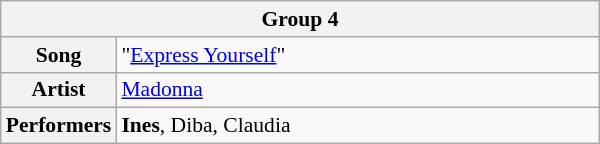<table class="wikitable" style="font-size: 90%" width=400px>
<tr>
<th colspan=2>Group 4</th>
</tr>
<tr>
<th width=10%>Song</th>
<td>"<a href='#'>Express Yourself</a>"</td>
</tr>
<tr>
<th width=10%>Artist</th>
<td><a href='#'>Madonna</a></td>
</tr>
<tr>
<th width=10%>Performers</th>
<td><strong>Ines</strong>, Diba, Claudia</td>
</tr>
</table>
